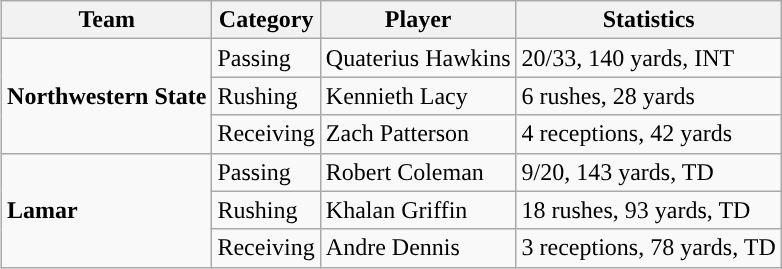<table class="wikitable" style="float: right;">
<tr>
<th>Team</th>
<th>Category</th>
<th>Player</th>
<th>Statistics</th>
</tr>
<tr>
<td rowspan=3><strong>Northwestern State</strong></td>
<td>Passing</td>
<td>Quaterius Hawkins</td>
<td>20/33, 140 yards, INT</td>
</tr>
<tr>
<td>Rushing</td>
<td>Kennieth Lacy</td>
<td>6 rushes, 28 yards</td>
</tr>
<tr>
<td>Receiving</td>
<td>Zach Patterson</td>
<td>4 receptions, 42 yards</td>
</tr>
<tr>
<td rowspan=3><strong>Lamar</strong></td>
<td>Passing</td>
<td>Robert Coleman</td>
<td>9/20, 143 yards, TD</td>
</tr>
<tr>
<td>Rushing</td>
<td>Khalan Griffin</td>
<td>18 rushes, 93 yards, TD</td>
</tr>
<tr>
<td>Receiving</td>
<td>Andre Dennis</td>
<td>3 receptions, 78 yards, TD</td>
</tr>
</table>
